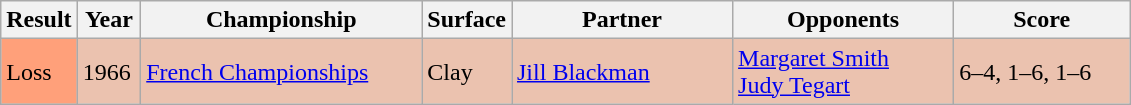<table class="sortable wikitable">
<tr>
<th style="width:40px">Result</th>
<th style="width:35px">Year</th>
<th style="width:180px">Championship</th>
<th style="width:50px">Surface</th>
<th style="width:140px">Partner</th>
<th style="width:140px">Opponents</th>
<th style="width:110px" class="unsortable">Score</th>
</tr>
<tr style="background:#ebc2af;">
<td style="background:#ffa07a;">Loss</td>
<td>1966</td>
<td><a href='#'>French Championships</a></td>
<td>Clay</td>
<td> <a href='#'>Jill Blackman</a></td>
<td> <a href='#'>Margaret Smith</a><br>  <a href='#'>Judy Tegart</a></td>
<td>6–4, 1–6, 1–6</td>
</tr>
</table>
